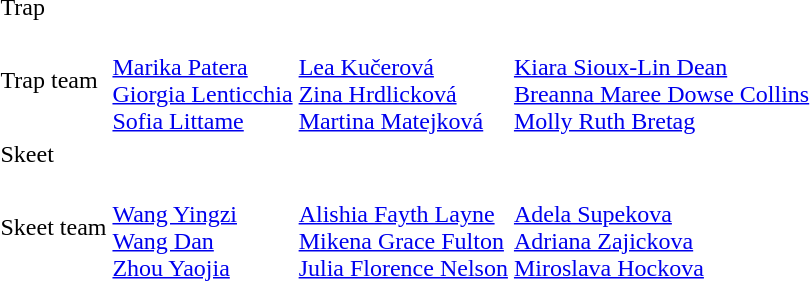<table>
<tr>
<td>Trap<br></td>
<td colspan=2></td>
<td colspan=2></td>
<td colspan=2></td>
</tr>
<tr>
<td>Trap team<br></td>
<td colspan=2><br><a href='#'>Marika Patera</a><br><a href='#'>Giorgia Lenticchia</a><br><a href='#'>Sofia Littame</a></td>
<td colspan=2><br><a href='#'>Lea Kučerová</a><br><a href='#'>Zina Hrdlicková</a><br><a href='#'>Martina Matejková</a></td>
<td colspan=2><br><a href='#'>Kiara Sioux-Lin Dean</a><br><a href='#'>Breanna Maree Dowse Collins</a><br><a href='#'>Molly Ruth Bretag</a></td>
</tr>
<tr>
<td>Skeet<br></td>
<td colspan=2></td>
<td colspan=2></td>
<td colspan=2></td>
</tr>
<tr>
<td>Skeet team<br></td>
<td colspan=2><br><a href='#'>Wang Yingzi</a><br><a href='#'>Wang Dan</a><br><a href='#'>Zhou Yaojia</a></td>
<td colspan=2><br><a href='#'>Alishia Fayth Layne</a><br><a href='#'>Mikena Grace Fulton</a><br><a href='#'>Julia Florence Nelson</a></td>
<td colspan=2><br><a href='#'>Adela Supekova</a><br><a href='#'>Adriana Zajickova</a><br><a href='#'>Miroslava Hockova</a></td>
</tr>
</table>
